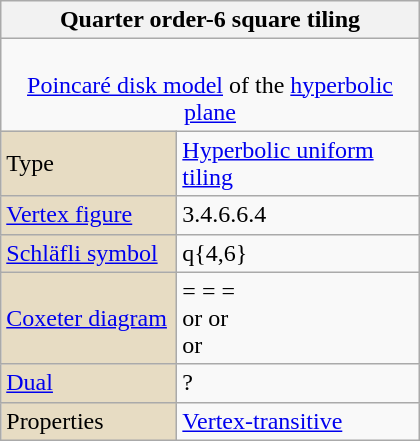<table class=wikitable align="right" width="280">
<tr>
<th bgcolor=#e7dcc3 colspan=2>Quarter order-6 square tiling</th>
</tr>
<tr>
<td align=center colspan=2><br><a href='#'>Poincaré disk model</a> of the <a href='#'>hyperbolic plane</a></td>
</tr>
<tr>
<td bgcolor=#e7dcc3 width=110>Type</td>
<td><a href='#'>Hyperbolic uniform tiling</a></td>
</tr>
<tr>
<td bgcolor=#e7dcc3><a href='#'>Vertex figure</a></td>
<td>3.4.6.6.4</td>
</tr>
<tr>
<td bgcolor=#e7dcc3><a href='#'>Schläfli symbol</a></td>
<td>q{4,6}</td>
</tr>
<tr>
<td bgcolor=#e7dcc3><a href='#'>Coxeter diagram</a></td>
<td> =  =  =<br> or  or<br> or </td>
</tr>
<tr>
<td bgcolor=#e7dcc3><a href='#'>Dual</a></td>
<td>?</td>
</tr>
<tr>
<td bgcolor=#e7dcc3>Properties</td>
<td><a href='#'>Vertex-transitive</a></td>
</tr>
</table>
